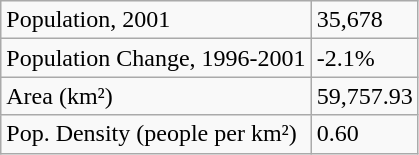<table class="wikitable">
<tr>
<td>Population, 2001</td>
<td>35,678</td>
</tr>
<tr>
<td>Population Change, 1996-2001</td>
<td>-2.1%</td>
</tr>
<tr>
<td>Area (km²)</td>
<td>59,757.93</td>
</tr>
<tr>
<td>Pop. Density (people per km²)</td>
<td>0.60</td>
</tr>
</table>
